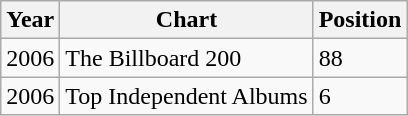<table class=wikitable>
<tr>
<th>Year</th>
<th>Chart</th>
<th>Position</th>
</tr>
<tr>
<td>2006</td>
<td>The Billboard 200</td>
<td>88</td>
</tr>
<tr>
<td>2006</td>
<td>Top Independent Albums</td>
<td>6</td>
</tr>
</table>
